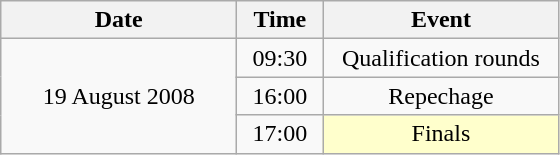<table class = "wikitable" style="text-align:center;">
<tr>
<th width=150>Date</th>
<th width=50>Time</th>
<th width=150>Event</th>
</tr>
<tr>
<td rowspan=3>19 August 2008</td>
<td>09:30</td>
<td>Qualification rounds</td>
</tr>
<tr>
<td>16:00</td>
<td>Repechage</td>
</tr>
<tr>
<td>17:00</td>
<td bgcolor=ffffcc>Finals</td>
</tr>
</table>
